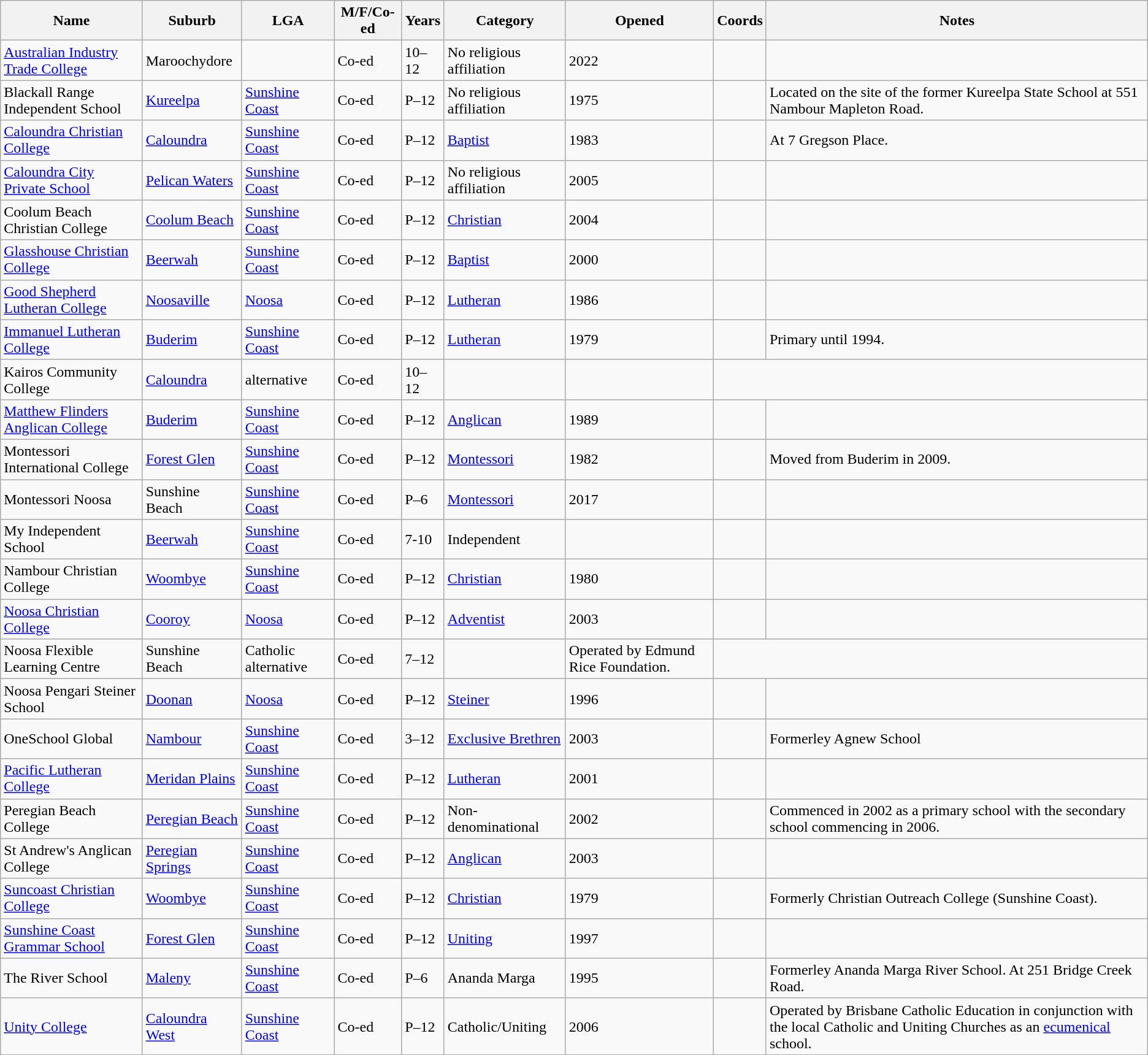<table class="wikitable sortable">
<tr>
<th>Name</th>
<th>Suburb</th>
<th>LGA</th>
<th>M/F/Co-ed</th>
<th>Years</th>
<th>Category</th>
<th>Opened</th>
<th>Coords</th>
<th>Notes</th>
</tr>
<tr>
<td><a href='#'>Australian Industry Trade College</a></td>
<td>Maroochydore</td>
<td></td>
<td>Co-ed</td>
<td>10–12</td>
<td>No religious affiliation</td>
<td>2022</td>
<td></td>
<td></td>
</tr>
<tr>
<td>Blackall Range Independent School</td>
<td><a href='#'>Kureelpa</a></td>
<td><a href='#'>Sunshine Coast</a></td>
<td>Co-ed</td>
<td>P–12</td>
<td>No religious affiliation</td>
<td>1975</td>
<td></td>
<td>Located on the site of the former Kureelpa State School at 551 Nambour Mapleton Road.</td>
</tr>
<tr>
<td><a href='#'>Caloundra Christian College</a></td>
<td><a href='#'>Caloundra</a></td>
<td><a href='#'>Sunshine Coast</a></td>
<td>Co-ed</td>
<td>P–12</td>
<td><a href='#'>Baptist</a></td>
<td>1983</td>
<td></td>
<td>At 7 Gregson Place.</td>
</tr>
<tr>
<td><a href='#'>Caloundra City Private School</a></td>
<td><a href='#'>Pelican Waters</a></td>
<td><a href='#'>Sunshine Coast</a></td>
<td>Co-ed</td>
<td>P–12</td>
<td>No religious affiliation</td>
<td>2005</td>
<td></td>
<td></td>
</tr>
<tr>
<td>Coolum Beach Christian College</td>
<td><a href='#'>Coolum Beach</a></td>
<td><a href='#'>Sunshine Coast</a></td>
<td>Co-ed</td>
<td>P–12</td>
<td><a href='#'>Christian</a></td>
<td>2004</td>
<td></td>
<td></td>
</tr>
<tr>
<td><a href='#'>Glasshouse Christian College</a></td>
<td><a href='#'>Beerwah</a></td>
<td><a href='#'>Sunshine Coast</a></td>
<td>Co-ed</td>
<td>P–12</td>
<td><a href='#'>Baptist</a></td>
<td>2000</td>
<td></td>
<td></td>
</tr>
<tr>
<td><a href='#'>Good Shepherd Lutheran College</a></td>
<td><a href='#'>Noosaville</a></td>
<td><a href='#'>Noosa</a></td>
<td>Co-ed</td>
<td>P–12</td>
<td><a href='#'>Lutheran</a></td>
<td>1986</td>
<td></td>
<td></td>
</tr>
<tr>
<td><a href='#'>Immanuel Lutheran College</a></td>
<td><a href='#'>Buderim</a></td>
<td><a href='#'>Sunshine Coast</a></td>
<td>Co-ed</td>
<td>P–12</td>
<td><a href='#'>Lutheran</a></td>
<td>1979</td>
<td></td>
<td>Primary until 1994.</td>
</tr>
<tr>
<td>Kairos Community College</td>
<td><a href='#'>Caloundra</a></td>
<td>alternative</td>
<td>Co-ed</td>
<td>10–12</td>
<td></td>
<td></td>
</tr>
<tr>
<td><a href='#'>Matthew Flinders Anglican College</a></td>
<td><a href='#'>Buderim</a></td>
<td><a href='#'>Sunshine Coast</a></td>
<td>Co-ed</td>
<td>P–12</td>
<td><a href='#'>Anglican</a></td>
<td>1989</td>
<td></td>
<td></td>
</tr>
<tr>
<td>Montessori International College</td>
<td><a href='#'>Forest Glen</a></td>
<td><a href='#'>Sunshine Coast</a></td>
<td>Co-ed</td>
<td>P–12</td>
<td><a href='#'>Montessori</a></td>
<td>1982</td>
<td></td>
<td>Moved from Buderim in 2009.</td>
</tr>
<tr>
<td>Montessori Noosa</td>
<td>Sunshine Beach</td>
<td><a href='#'>Sunshine Coast</a></td>
<td>Co-ed</td>
<td>P–6</td>
<td><a href='#'>Montessori</a></td>
<td>2017</td>
<td></td>
<td></td>
</tr>
<tr>
<td>My Independent School</td>
<td><a href='#'>Beerwah</a></td>
<td><a href='#'>Sunshine Coast</a></td>
<td>Co-ed</td>
<td>7-10</td>
<td>Independent</td>
<td></td>
<td></td>
<td></td>
</tr>
<tr>
<td>Nambour Christian College</td>
<td><a href='#'>Woombye</a></td>
<td><a href='#'>Sunshine Coast</a></td>
<td>Co-ed</td>
<td>P–12</td>
<td><a href='#'>Christian</a></td>
<td>1980</td>
<td></td>
<td></td>
</tr>
<tr>
<td><a href='#'>Noosa Christian College</a></td>
<td><a href='#'>Cooroy</a></td>
<td><a href='#'>Noosa</a></td>
<td>Co-ed</td>
<td>P–12</td>
<td><a href='#'>Adventist</a></td>
<td>2003</td>
<td></td>
<td></td>
</tr>
<tr>
<td>Noosa Flexible Learning Centre</td>
<td>Sunshine Beach</td>
<td>Catholic alternative</td>
<td>Co-ed</td>
<td>7–12</td>
<td></td>
<td>Operated by Edmund Rice Foundation.</td>
</tr>
<tr>
<td>Noosa Pengari Steiner School</td>
<td><a href='#'>Doonan</a></td>
<td><a href='#'>Noosa</a></td>
<td>Co-ed</td>
<td>P–12</td>
<td><a href='#'> Steiner</a></td>
<td>1996</td>
<td></td>
<td></td>
</tr>
<tr>
<td>OneSchool Global</td>
<td><a href='#'>Nambour</a></td>
<td><a href='#'>Sunshine Coast</a></td>
<td>Co-ed</td>
<td>3–12</td>
<td><a href='#'>Exclusive Brethren</a></td>
<td>2003</td>
<td></td>
<td>Formerley Agnew School</td>
</tr>
<tr>
<td><a href='#'>Pacific Lutheran College</a></td>
<td><a href='#'>Meridan Plains</a></td>
<td><a href='#'>Sunshine Coast</a></td>
<td>Co-ed</td>
<td>P–12</td>
<td><a href='#'>Lutheran</a></td>
<td>2001</td>
<td></td>
<td></td>
</tr>
<tr>
<td>Peregian Beach College</td>
<td><a href='#'>Peregian Beach</a></td>
<td><a href='#'>Sunshine Coast</a></td>
<td>Co-ed</td>
<td>P–12</td>
<td>Non-denominational</td>
<td>2002</td>
<td></td>
<td>Commenced in 2002 as a primary school with the secondary school commencing in 2006.</td>
</tr>
<tr>
<td>St Andrew's Anglican College</td>
<td><a href='#'>Peregian Springs</a></td>
<td><a href='#'>Sunshine Coast</a></td>
<td>Co-ed</td>
<td>P–12</td>
<td><a href='#'>Anglican</a></td>
<td>2003</td>
<td></td>
<td></td>
</tr>
<tr>
<td><a href='#'>Suncoast Christian College</a></td>
<td><a href='#'>Woombye</a></td>
<td><a href='#'>Sunshine Coast</a></td>
<td>Co-ed</td>
<td>P–12</td>
<td><a href='#'>Christian</a></td>
<td>1979</td>
<td></td>
<td>Formerly Christian Outreach College (Sunshine Coast).</td>
</tr>
<tr>
<td><a href='#'>Sunshine Coast Grammar School</a></td>
<td><a href='#'>Forest Glen</a></td>
<td><a href='#'>Sunshine Coast</a></td>
<td>Co-ed</td>
<td>P–12</td>
<td><a href='#'>Uniting</a></td>
<td>1997</td>
<td></td>
<td></td>
</tr>
<tr>
<td>The River School</td>
<td><a href='#'>Maleny</a></td>
<td><a href='#'>Sunshine Coast</a></td>
<td>Co-ed</td>
<td>P–6</td>
<td>Ananda Marga</td>
<td>1995</td>
<td></td>
<td>Formerley Ananda Marga River School. At 251 Bridge Creek Road.</td>
</tr>
<tr>
<td><a href='#'>Unity College</a></td>
<td><a href='#'>Caloundra West</a></td>
<td><a href='#'>Sunshine Coast</a></td>
<td>Co-ed</td>
<td>P–12</td>
<td>Catholic/Uniting</td>
<td>2006</td>
<td></td>
<td>Operated by Brisbane Catholic Education in conjunction with the local Catholic and Uniting Churches as an <a href='#'>ecumenical</a> school.</td>
</tr>
</table>
